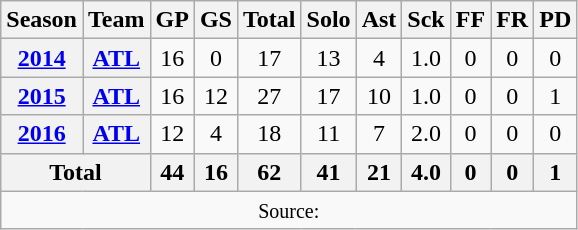<table class=wikitable style="text-align:center;">
<tr>
<th>Season</th>
<th>Team</th>
<th>GP</th>
<th>GS</th>
<th>Total</th>
<th>Solo</th>
<th>Ast</th>
<th>Sck</th>
<th>FF</th>
<th>FR</th>
<th>PD</th>
</tr>
<tr>
<th><a href='#'>2014</a></th>
<th><a href='#'>ATL</a></th>
<td>16</td>
<td>0</td>
<td>17</td>
<td>13</td>
<td>4</td>
<td>1.0</td>
<td>0</td>
<td>0</td>
<td>0</td>
</tr>
<tr>
<th><a href='#'>2015</a></th>
<th><a href='#'>ATL</a></th>
<td>16</td>
<td>12</td>
<td>27</td>
<td>17</td>
<td>10</td>
<td>1.0</td>
<td>0</td>
<td>0</td>
<td>1</td>
</tr>
<tr>
<th><a href='#'>2016</a></th>
<th><a href='#'>ATL</a></th>
<td>12</td>
<td>4</td>
<td>18</td>
<td>11</td>
<td>7</td>
<td>2.0</td>
<td>0</td>
<td>0</td>
<td>0</td>
</tr>
<tr>
<th colspan=2>Total</th>
<th>44</th>
<th>16</th>
<th>62</th>
<th>41</th>
<th>21</th>
<th>4.0</th>
<th>0</th>
<th>0</th>
<th>1</th>
</tr>
<tr>
<td colspan="11"><small>Source: </small></td>
</tr>
</table>
